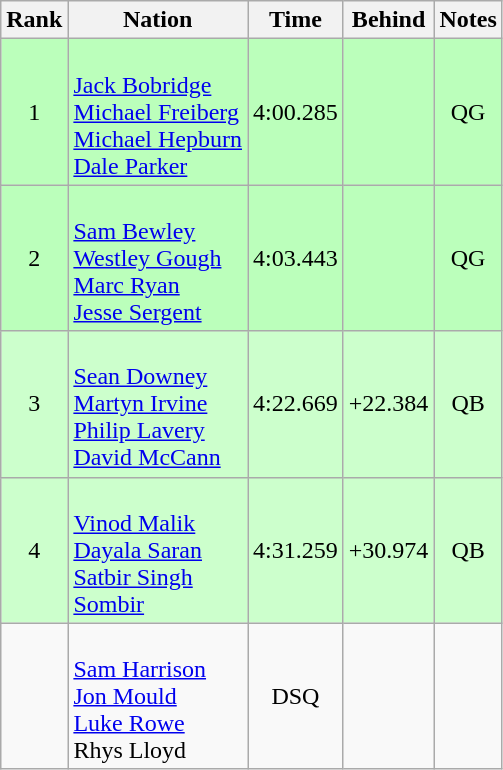<table class="wikitable sortable" style="text-align:center">
<tr>
<th>Rank</th>
<th>Nation</th>
<th>Time</th>
<th>Behind</th>
<th>Notes</th>
</tr>
<tr bgcolor=bbffbb>
<td>1</td>
<td align="left"><br><a href='#'>Jack Bobridge</a><br><a href='#'>Michael Freiberg</a><br><a href='#'>Michael Hepburn</a><br><a href='#'>Dale Parker</a></td>
<td>4:00.285</td>
<td></td>
<td>QG</td>
</tr>
<tr bgcolor=bbffbb>
<td>2</td>
<td align="left"><br><a href='#'>Sam Bewley</a><br><a href='#'>Westley Gough</a><br><a href='#'>Marc Ryan</a><br><a href='#'>Jesse Sergent</a></td>
<td>4:03.443</td>
<td></td>
<td>QG</td>
</tr>
<tr bgcolor=ccffcc>
<td>3</td>
<td align="left"><br><a href='#'>Sean Downey</a><br><a href='#'>Martyn Irvine</a><br><a href='#'>Philip Lavery</a><br><a href='#'>David McCann</a></td>
<td>4:22.669</td>
<td>+22.384</td>
<td>QB</td>
</tr>
<tr bgcolor=ccffcc>
<td>4</td>
<td align="left"><br><a href='#'>Vinod Malik</a><br><a href='#'>Dayala Saran</a><br><a href='#'>Satbir Singh</a><br><a href='#'>Sombir</a></td>
<td>4:31.259</td>
<td>+30.974</td>
<td>QB</td>
</tr>
<tr>
<td></td>
<td align="left"><br><a href='#'>Sam Harrison</a><br><a href='#'>Jon Mould</a><br><a href='#'>Luke Rowe</a><br>Rhys Lloyd</td>
<td>DSQ</td>
<td></td>
<td></td>
</tr>
</table>
